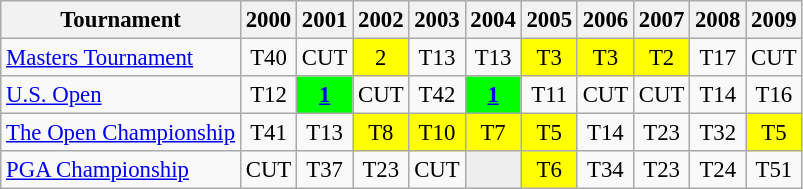<table class="wikitable" style="font-size:95%;text-align:center;">
<tr>
<th>Tournament</th>
<th>2000</th>
<th>2001</th>
<th>2002</th>
<th>2003</th>
<th>2004</th>
<th>2005</th>
<th>2006</th>
<th>2007</th>
<th>2008</th>
<th>2009</th>
</tr>
<tr>
<td align=left><a href='#'>Masters Tournament</a></td>
<td>T40</td>
<td>CUT</td>
<td style="background:yellow;">2</td>
<td>T13</td>
<td>T13</td>
<td style="background:yellow;">T3</td>
<td style="background:yellow;">T3</td>
<td style="background:yellow;">T2</td>
<td>T17</td>
<td>CUT</td>
</tr>
<tr>
<td align=left><a href='#'>U.S. Open</a></td>
<td>T12</td>
<td style="background:lime;"><strong><a href='#'>1</a></strong></td>
<td>CUT</td>
<td>T42</td>
<td style="background:lime;"><strong><a href='#'>1</a></strong></td>
<td>T11</td>
<td>CUT</td>
<td>CUT</td>
<td>T14</td>
<td>T16</td>
</tr>
<tr>
<td align=left><a href='#'>The Open Championship</a></td>
<td>T41</td>
<td>T13</td>
<td style="background:yellow;">T8</td>
<td style="background:yellow;">T10</td>
<td style="background:yellow;">T7</td>
<td style="background:yellow;">T5</td>
<td>T14</td>
<td>T23</td>
<td>T32</td>
<td style="background:yellow;">T5</td>
</tr>
<tr>
<td align=left><a href='#'>PGA Championship</a></td>
<td>CUT</td>
<td>T37</td>
<td>T23</td>
<td>CUT</td>
<td style="background:#eeeeee;"></td>
<td style="background:yellow;">T6</td>
<td>T34</td>
<td>T23</td>
<td>T24</td>
<td>T51</td>
</tr>
</table>
